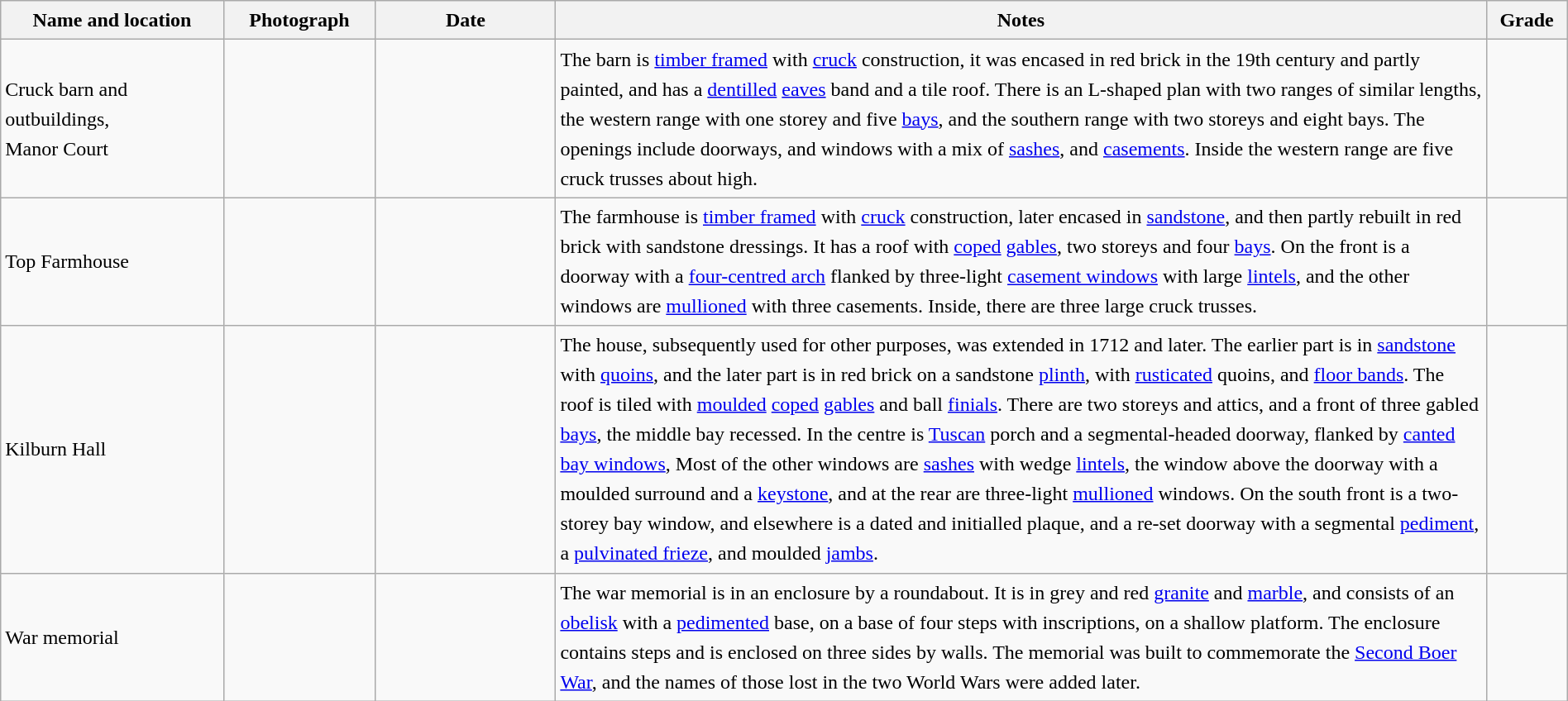<table class="wikitable sortable plainrowheaders" style="width:100%; border:0; text-align:left; line-height:150%;">
<tr>
<th scope="col"  style="width:150px">Name and location</th>
<th scope="col"  style="width:100px" class="unsortable">Photograph</th>
<th scope="col"  style="width:120px">Date</th>
<th scope="col"  style="width:650px" class="unsortable">Notes</th>
<th scope="col"  style="width:50px">Grade</th>
</tr>
<tr>
<td>Cruck barn and outbuildings,<br>Manor Court<br><small></small></td>
<td></td>
<td align="center"></td>
<td>The barn is <a href='#'>timber framed</a> with <a href='#'>cruck</a> construction, it was encased in red brick in the 19th century and partly painted, and has a <a href='#'>dentilled</a> <a href='#'>eaves</a> band and a tile roof.  There is an L-shaped plan with two ranges of similar lengths, the western range with one storey and five <a href='#'>bays</a>, and the southern range with two storeys and eight bays.  The openings include doorways, and windows with a mix of <a href='#'>sashes</a>, and <a href='#'>casements</a>.  Inside the western range are five cruck trusses about  high.</td>
<td align="center" ></td>
</tr>
<tr>
<td>Top Farmhouse<br><small></small></td>
<td></td>
<td align="center"></td>
<td>The farmhouse is <a href='#'>timber framed</a> with <a href='#'>cruck</a> construction, later encased in <a href='#'>sandstone</a>, and then partly rebuilt in red brick with sandstone dressings.  It has a roof with <a href='#'>coped</a> <a href='#'>gables</a>, two storeys and four <a href='#'>bays</a>.  On the front is a doorway with a <a href='#'>four-centred arch</a> flanked by three-light <a href='#'>casement windows</a> with large <a href='#'>lintels</a>, and the other windows are <a href='#'>mullioned</a> with three casements.  Inside, there are three large cruck trusses.</td>
<td align="center" ></td>
</tr>
<tr>
<td>Kilburn Hall<br><small></small></td>
<td></td>
<td align="center"></td>
<td>The house, subsequently used for other purposes, was extended in 1712 and later.  The earlier part is in <a href='#'>sandstone</a> with <a href='#'>quoins</a>, and the later part is in red brick on a sandstone <a href='#'>plinth</a>, with <a href='#'>rusticated</a> quoins, and <a href='#'>floor bands</a>.  The roof is tiled with <a href='#'>moulded</a> <a href='#'>coped</a> <a href='#'>gables</a> and ball <a href='#'>finials</a>.  There are two storeys and attics, and a front of three gabled <a href='#'>bays</a>, the middle bay recessed.  In the centre is <a href='#'>Tuscan</a> porch and a segmental-headed doorway, flanked by <a href='#'>canted</a> <a href='#'>bay windows</a>, Most of the other windows are <a href='#'>sashes</a> with wedge <a href='#'>lintels</a>, the window above the doorway with a moulded surround and a <a href='#'>keystone</a>, and at the rear are three-light <a href='#'>mullioned</a> windows.  On the south front is a two-storey bay window, and elsewhere is a dated and initialled plaque, and a re-set doorway with a segmental <a href='#'>pediment</a>, a <a href='#'>pulvinated frieze</a>, and moulded <a href='#'>jambs</a>.</td>
<td align="center" ></td>
</tr>
<tr>
<td>War memorial<br><small></small></td>
<td></td>
<td align="center"></td>
<td>The war memorial is in an enclosure by a roundabout.  It is in grey and red <a href='#'>granite</a> and <a href='#'>marble</a>, and consists of an <a href='#'>obelisk</a> with a <a href='#'>pedimented</a> base, on a base of four steps with inscriptions, on a shallow platform.  The enclosure contains steps and is enclosed on three sides by walls.  The memorial was built to commemorate the <a href='#'>Second Boer War</a>, and the names of those lost in the two World Wars were added later.</td>
<td align="center" ></td>
</tr>
<tr>
</tr>
</table>
